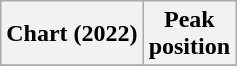<table class="wikitable sortable plainrowheaders" style="text-align:center">
<tr>
<th scope="col">Chart (2022)</th>
<th scope="col">Peak<br>position</th>
</tr>
<tr>
</tr>
</table>
